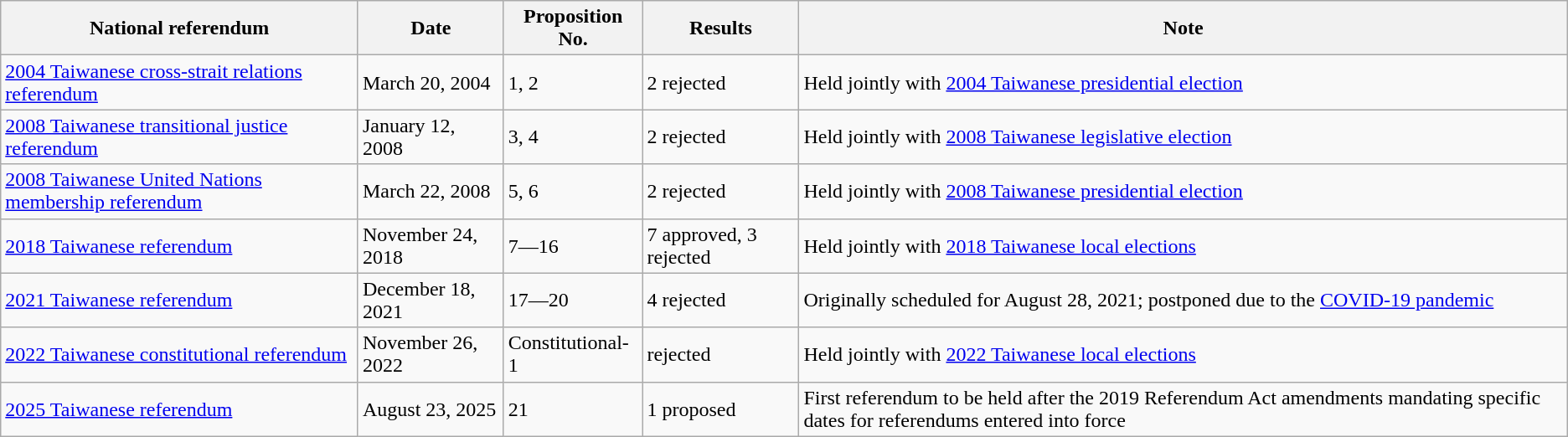<table class=wikitable>
<tr>
<th>National referendum</th>
<th>Date</th>
<th>Proposition No.</th>
<th>Results</th>
<th>Note</th>
</tr>
<tr>
<td><a href='#'>2004 Taiwanese cross-strait relations referendum</a></td>
<td>March 20, 2004</td>
<td>1, 2</td>
<td>2 rejected</td>
<td>Held jointly with <a href='#'>2004 Taiwanese presidential election</a></td>
</tr>
<tr>
<td><a href='#'>2008 Taiwanese transitional justice referendum</a></td>
<td>January 12, 2008</td>
<td>3, 4</td>
<td>2 rejected</td>
<td>Held jointly with <a href='#'>2008 Taiwanese legislative election</a></td>
</tr>
<tr>
<td><a href='#'>2008 Taiwanese United Nations membership referendum</a></td>
<td>March 22, 2008</td>
<td>5, 6</td>
<td>2 rejected</td>
<td>Held jointly with <a href='#'>2008 Taiwanese presidential election</a></td>
</tr>
<tr>
<td><a href='#'>2018 Taiwanese referendum</a></td>
<td>November 24, 2018</td>
<td>7—16</td>
<td>7 approved, 3 rejected</td>
<td>Held jointly with <a href='#'>2018 Taiwanese local elections</a></td>
</tr>
<tr>
<td><a href='#'>2021 Taiwanese referendum</a></td>
<td>December 18, 2021</td>
<td>17—20</td>
<td>4 rejected</td>
<td>Originally scheduled for August 28, 2021; postponed due to the <a href='#'>COVID-19 pandemic</a></td>
</tr>
<tr>
<td><a href='#'>2022 Taiwanese constitutional referendum</a></td>
<td>November 26, 2022</td>
<td>Constitutional-1</td>
<td>rejected</td>
<td>Held jointly with <a href='#'>2022 Taiwanese local elections</a></td>
</tr>
<tr>
<td><a href='#'>2025 Taiwanese referendum</a></td>
<td>August 23, 2025</td>
<td>21</td>
<td>1 proposed</td>
<td>First referendum to be held after the 2019 Referendum Act amendments mandating specific dates for referendums entered into force</td>
</tr>
</table>
